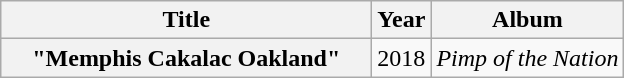<table class="wikitable plainrowheaders" style="text-align:center;">
<tr>
<th scope="col" style="width:15em;">Title</th>
<th scope="col">Year</th>
<th scope="col">Album</th>
</tr>
<tr>
<th scope="row">"Memphis Cakalac Oakland"<br></th>
<td>2018</td>
<td rowspan="1"><em>Pimp of the Nation</em></td>
</tr>
</table>
